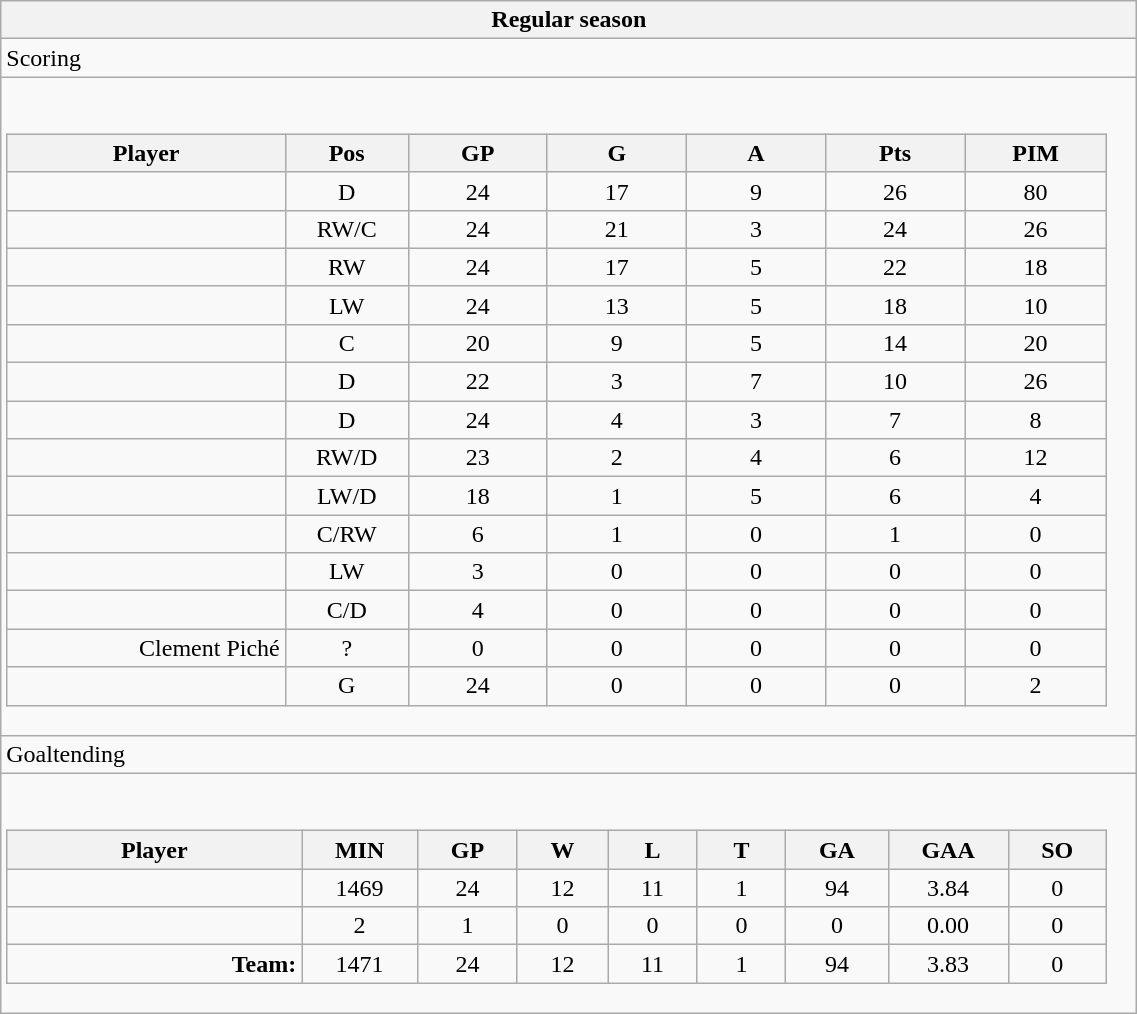<table class="wikitable collapsible autocollapse" width="60%" border="1">
<tr>
<th>Regular season</th>
</tr>
<tr>
<td class="tocccolors">Scoring</td>
</tr>
<tr>
<td><br><table class="wikitable sortable">
<tr ALIGN="center">
<th bgcolor="#DDDDFF" width="10%">Player</th>
<th bgcolor="#DDDDFF" width="3%" title="Position">Pos</th>
<th bgcolor="#DDDDFF" width="5%" title="Games played">GP</th>
<th bgcolor="#DDDDFF" width="5%" title="Goals">G</th>
<th bgcolor="#DDDDFF" width="5%" title="Assists">A</th>
<th bgcolor="#DDDDFF" width="5%" title="Points">Pts</th>
<th bgcolor="#DDDDFF" width="5%" title="Penalties in Minutes">PIM</th>
</tr>
<tr align="center">
<td align="right"></td>
<td>D</td>
<td>24</td>
<td>17</td>
<td>9</td>
<td>26</td>
<td>80</td>
</tr>
<tr align="center">
<td align="right"></td>
<td>RW/C</td>
<td>24</td>
<td>21</td>
<td>3</td>
<td>24</td>
<td>26</td>
</tr>
<tr align="center">
<td align="right"></td>
<td>RW</td>
<td>24</td>
<td>17</td>
<td>5</td>
<td>22</td>
<td>18</td>
</tr>
<tr align="center">
<td align="right"></td>
<td>LW</td>
<td>24</td>
<td>13</td>
<td>5</td>
<td>18</td>
<td>10</td>
</tr>
<tr align="center">
<td align="right"></td>
<td>C</td>
<td>20</td>
<td>9</td>
<td>5</td>
<td>14</td>
<td>20</td>
</tr>
<tr align="center">
<td align="right"></td>
<td>D</td>
<td>22</td>
<td>3</td>
<td>7</td>
<td>10</td>
<td>26</td>
</tr>
<tr align="center">
<td align="right"></td>
<td>D</td>
<td>24</td>
<td>4</td>
<td>3</td>
<td>7</td>
<td>8</td>
</tr>
<tr align="center">
<td align="right"></td>
<td>RW/D</td>
<td>23</td>
<td>2</td>
<td>4</td>
<td>6</td>
<td>12</td>
</tr>
<tr align="center">
<td align="right"></td>
<td>LW/D</td>
<td>18</td>
<td>1</td>
<td>5</td>
<td>6</td>
<td>4</td>
</tr>
<tr align="center">
<td align="right"></td>
<td>C/RW</td>
<td>6</td>
<td>1</td>
<td>0</td>
<td>1</td>
<td>0</td>
</tr>
<tr align="center">
<td align="right"></td>
<td>LW</td>
<td>3</td>
<td>0</td>
<td>0</td>
<td>0</td>
<td>0</td>
</tr>
<tr align="center">
<td align="right"></td>
<td>C/D</td>
<td>4</td>
<td>0</td>
<td>0</td>
<td>0</td>
<td>0</td>
</tr>
<tr align="center">
<td align="right">Clement Piché</td>
<td>?</td>
<td>0</td>
<td>0</td>
<td>0</td>
<td>0</td>
<td>0</td>
</tr>
<tr align="center">
<td align="right"></td>
<td>G</td>
<td>24</td>
<td>0</td>
<td>0</td>
<td>0</td>
<td>2</td>
</tr>
</table>
</td>
</tr>
<tr>
<td class="toccolors">Goaltending</td>
</tr>
<tr>
<td><br><table class="wikitable sortable">
<tr>
<th bgcolor="#DDDDFF" width="10%">Player</th>
<th width="3%" bgcolor="#DDDDFF" title="Minutes played">MIN</th>
<th width="3%" bgcolor="#DDDDFF" title="Games played in">GP</th>
<th width="3%" bgcolor="#DDDDFF" title="Wins">W</th>
<th width="3%" bgcolor="#DDDDFF"title="Losses">L</th>
<th width="3%" bgcolor="#DDDDFF" title="Ties">T</th>
<th width="3%" bgcolor="#DDDDFF" title="Goals against">GA</th>
<th width="3%" bgcolor="#DDDDFF" title="Goals against average">GAA</th>
<th width="3%" bgcolor="#DDDDFF"title="Shut-outs">SO</th>
</tr>
<tr align="center">
<td align="right"></td>
<td>1469</td>
<td>24</td>
<td>12</td>
<td>11</td>
<td>1</td>
<td>94</td>
<td>3.84</td>
<td>0</td>
</tr>
<tr align="center">
<td align="right"></td>
<td>2</td>
<td>1</td>
<td>0</td>
<td>0</td>
<td>0</td>
<td>0</td>
<td>0.00</td>
<td>0</td>
</tr>
<tr align="center">
<td align="right"><strong>Team:</strong></td>
<td>1471</td>
<td>24</td>
<td>12</td>
<td>11</td>
<td>1</td>
<td>94</td>
<td>3.83</td>
<td>0</td>
</tr>
</table>
</td>
</tr>
</table>
